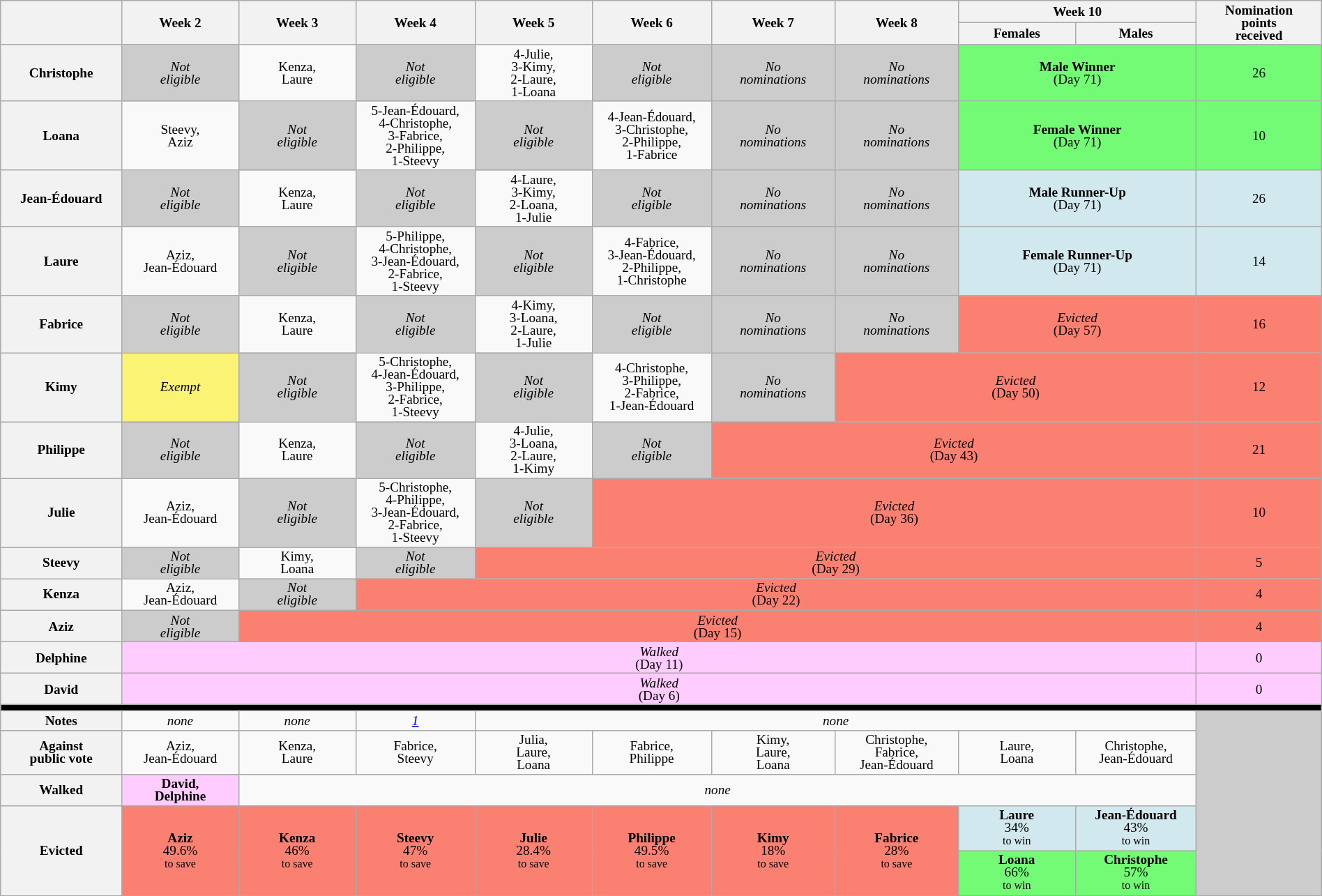<table class="wikitable" style="text-align:center; font-size:80%; line-height:12px; width:100%;">
<tr>
<th style="width:5%" rowspan="2"></th>
<th style="width:5%" rowspan="2">Week 2</th>
<th style="width:5%" rowspan="2">Week 3</th>
<th style="width:5%" rowspan="2">Week 4</th>
<th style="width:5%" rowspan="2">Week 5</th>
<th style="width:5%" rowspan="2">Week 6</th>
<th style="width:5%" rowspan="2">Week 7</th>
<th style="width:5%" rowspan="2">Week 8</th>
<th style="width:10%" colspan="2">Week 10</th>
<th style="width:5%" rowspan="2">Nomination<br>points<br>received</th>
</tr>
<tr>
<th style="width:5%">Females</th>
<th style="width:5%">Males</th>
</tr>
<tr>
<th>Christophe</th>
<td style="background:#CCCCCC;"><em>Not<br>eligible</em></td>
<td>Kenza,<br>Laure</td>
<td style="background:#CCCCCC;"><em>Not<br>eligible</em></td>
<td>4-Julie,<br>3-Kimy,<br>2-Laure,<br>1-Loana</td>
<td style="background:#CCCCCC;"><em>Not<br>eligible</em></td>
<td style="background:#CCCCCC;"><em>No<br>nominations</em></td>
<td style="background:#CCCCCC;"><em>No<br>nominations</em></td>
<td style="background:#73FB76;" colspan="2"><strong>Male Winner</strong><br>(Day 71)</td>
<td style="background:#73FB76;">26</td>
</tr>
<tr>
<th>Loana</th>
<td>Steevy,<br>Aziz</td>
<td style="background:#CCCCCC;"><em>Not<br>eligible</em></td>
<td>5-Jean-Édouard,<br>4-Christophe,<br>3-Fabrice,<br>2-Philippe,<br>1-Steevy</td>
<td style="background:#CCCCCC;"><em>Not<br>eligible</em></td>
<td>4-Jean-Édouard,<br>3-Christophe,<br>2-Philippe,<br>1-Fabrice</td>
<td style="background:#CCCCCC;"><em>No<br>nominations</em></td>
<td style="background:#CCCCCC;"><em>No<br>nominations</em></td>
<td style="background:#73FB76;" colspan="2"><strong>Female Winner</strong><br> (Day 71)</td>
<td style="background:#73FB76;">10</td>
</tr>
<tr>
<th>Jean-Édouard</th>
<td style="background:#CCCCCC;"><em>Not<br>eligible</em></td>
<td>Kenza,<br>Laure</td>
<td style="background:#CCCCCC;"><em>Not<br>eligible</em></td>
<td>4-Laure,<br>3-Kimy,<br>2-Loana,<br>1-Julie</td>
<td style="background:#CCCCCC;"><em>Not<br>eligible</em></td>
<td style="background:#CCCCCC;"><em>No<br>nominations</em></td>
<td style="background:#CCCCCC;"><em>No<br>nominations</em></td>
<td style="background:#D1E8EF;" colspan="2"><strong>Male Runner-Up</strong><br>(Day 71)</td>
<td style="background:#D1E8EF">26</td>
</tr>
<tr>
<th>Laure</th>
<td>Aziz,<br>Jean-Édouard</td>
<td style="background:#CCCCCC;"><em>Not<br>eligible</em></td>
<td>5-Philippe,<br>4-Christophe,<br>3-Jean-Édouard,<br>2-Fabrice,<br>1-Steevy</td>
<td style="background:#CCCCCC;"><em>Not<br>eligible</em></td>
<td>4-Fabrice,<br>3-Jean-Édouard,<br>2-Philippe,<br>1-Christophe</td>
<td style="background:#CCCCCC;"><em>No<br>nominations</em></td>
<td style="background:#CCCCCC;"><em>No<br>nominations</em></td>
<td style="background:#D1E8EF" colspan="2"><strong>Female Runner-Up</strong><br>(Day 71)</td>
<td style="background:#D1E8EF">14</td>
</tr>
<tr>
<th>Fabrice</th>
<td style="background:#CCCCCC;"><em>Not<br>eligible</em></td>
<td>Kenza,<br>Laure</td>
<td style="background:#CCCCCC;"><em>Not<br>eligible</em></td>
<td>4-Kimy,<br>3-Loana,<br>2-Laure,<br>1-Julie</td>
<td style="background:#CCCCCC;"><em>Not<br>eligible</em></td>
<td style="background:#CCCCCC;"><em>No<br>nominations</em></td>
<td style="background:#CCCCCC;"><em>No<br>nominations</em></td>
<td style="background:#FA8072;" colspan="2"><em>Evicted</em><br>(Day 57)</td>
<td style="background:#FA8072;">16</td>
</tr>
<tr>
<th>Kimy</th>
<td style="background:#FBF373;"><em>Exempt</em></td>
<td style="background:#CCCCCC;"><em>Not<br>eligible</em></td>
<td>5-Christophe,<br>4-Jean-Édouard,<br>3-Philippe,<br>2-Fabrice,<br>1-Steevy</td>
<td style="background:#CCCCCC;"><em>Not<br>eligible</em></td>
<td>4-Christophe,<br>3-Philippe,<br>2-Fabrice,<br>1-Jean-Édouard</td>
<td style="background:#CCCCCC;"><em>No<br>nominations</em></td>
<td style="background:#FA8072;" colspan="3"><em>Evicted</em><br>(Day 50)</td>
<td style="background:#FA8072;">12</td>
</tr>
<tr>
<th>Philippe</th>
<td style="background:#CCCCCC;"><em>Not<br>eligible</em></td>
<td>Kenza,<br>Laure</td>
<td style="background:#CCCCCC;"><em>Not<br>eligible</em></td>
<td>4-Julie,<br>3-Loana,<br>2-Laure,<br>1-Kimy</td>
<td style="background:#CCCCCC;"><em>Not<br>eligible</em></td>
<td style="background:#FA8072;" colspan="4"><em>Evicted</em><br>(Day 43)</td>
<td style="background:#FA8072;">21</td>
</tr>
<tr>
<th>Julie</th>
<td>Aziz,<br>Jean-Édouard</td>
<td style="background:#CCCCCC;"><em>Not<br>eligible</em></td>
<td>5-Christophe,<br>4-Philippe,<br>3-Jean-Édouard,<br>2-Fabrice,<br>1-Steevy</td>
<td style="background:#CCCCCC;"><em>Not<br>eligible</em></td>
<td style="background:#FA8072;" colspan="5"><em>Evicted</em><br>(Day 36)</td>
<td style="background:#FA8072;">10</td>
</tr>
<tr>
<th>Steevy</th>
<td style="background:#CCCCCC;"><em>Not<br>eligible</em></td>
<td>Kimy,<br>Loana</td>
<td style="background:#CCCCCC;"><em>Not<br>eligible</em></td>
<td style="background:#FA8072;" colspan="6"><em>Evicted</em><br>(Day 29)</td>
<td style="background:#FA8072;">5</td>
</tr>
<tr>
<th>Kenza</th>
<td>Aziz,<br>Jean-Édouard</td>
<td style="background:#CCCCCC;"><em>Not<br>eligible</em></td>
<td style="background:#FA8072;" colspan="7"><em>Evicted</em><br>(Day 22)</td>
<td style="background:#FA8072;">4</td>
</tr>
<tr>
<th>Aziz</th>
<td style="background:#CCCCCC;"><em>Not<br>eligible</em></td>
<td style="background:#FA8072;" colspan="8"><em>Evicted</em><br>(Day 15)</td>
<td style="background:#FA8072;">4</td>
</tr>
<tr>
<th>Delphine</th>
<td style="background:#FFCCFF;" colspan="9"><em>Walked</em><br>(Day 11)</td>
<td style="background:#FFCCFF;">0</td>
</tr>
<tr>
<th>David</th>
<td style="background:#FFCCFF;" colspan="9"><em>Walked</em><br>(Day 6)</td>
<td style="background:#FFCCFF;">0</td>
</tr>
<tr>
<td style="background:#000" colspan="11"></td>
</tr>
<tr>
<th>Notes</th>
<td><em>none</em></td>
<td><em>none</em></td>
<td><em><a href='#'>1</a></em></td>
<td colspan="6"><em>none</em></td>
<td rowspan="5" style="background:#CCC"></td>
</tr>
<tr>
<th>Against<br>public vote</th>
<td>Aziz,<br>Jean-Édouard</td>
<td>Kenza,<br>Laure</td>
<td>Fabrice,<br>Steevy</td>
<td>Julia,<br>Laure,<br>Loana</td>
<td>Fabrice,<br>Philippe</td>
<td>Kimy,<br>Laure,<br>Loana</td>
<td>Christophe,<br>Fabrice,<br>Jean-Édouard</td>
<td>Laure,<br>Loana</td>
<td>Christophe,<br>Jean-Édouard</td>
</tr>
<tr>
<th>Walked</th>
<td style="background:#FCF"><strong>David,<br>Delphine</strong></td>
<td colspan="8"><em>none</em></td>
</tr>
<tr>
<th rowspan="2">Evicted</th>
<td style="background:#FA8072" rowspan="2"><strong>Aziz</strong><br>49.6%<br><small>to save</small></td>
<td style="background:#FA8072" rowspan="2"><strong>Kenza</strong><br>46%<br><small>to save</small></td>
<td style="background:#FA8072" rowspan="2"><strong>Steevy</strong><br>47%<br><small>to save</small></td>
<td style="background:#FA8072" rowspan="2"><strong>Julie</strong><br>28.4%<br><small>to save</small></td>
<td style="background:#FA8072" rowspan="2"><strong>Philippe</strong><br>49.5%<br><small>to save</small></td>
<td style="background:#FA8072" rowspan="2"><strong>Kimy</strong><br>18%<br><small>to save</small></td>
<td style="background:#FA8072" rowspan="2"><strong>Fabrice</strong><br>28%<br><small>to save</small></td>
<td style="background:#D1E8EF"><strong>Laure</strong><br>34%<br><small>to win</small></td>
<td style="background:#D1E8EF"><strong>Jean-Édouard</strong><br>43%<br><small>to win</small></td>
</tr>
<tr>
<td style="background:#73FB76"><strong>Loana</strong><br>66%<br><small>to win</small></td>
<td style="background:#73FB76"><strong>Christophe</strong><br>57%<br><small>to win</small></td>
</tr>
</table>
